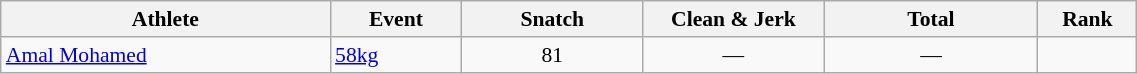<table class="wikitable" width="60%" style="text-align:center; font-size:90%">
<tr>
<th width="20%">Athlete</th>
<th width="8%">Event</th>
<th width="11%">Snatch</th>
<th width="11%">Clean & Jerk</th>
<th width="13%">Total</th>
<th width="6%">Rank</th>
</tr>
<tr>
<td align="left"><a href='#'>Amal Mohamed</a></td>
<td align="left"><a href='#'>58kg</a></td>
<td align=center>81</td>
<td align=center>—</td>
<td align=center>—</td>
<td align=center></td>
</tr>
</table>
